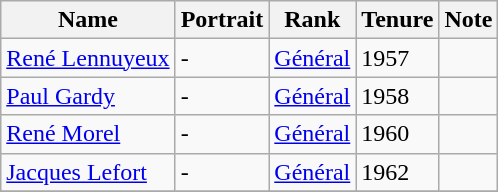<table class="wikitable">
<tr>
<th>Name</th>
<th>Portrait</th>
<th>Rank</th>
<th>Tenure</th>
<th>Note</th>
</tr>
<tr>
<td><a href='#'>René Lennuyeux</a></td>
<td>-</td>
<td><a href='#'>Général</a></td>
<td>1957</td>
<td></td>
</tr>
<tr>
<td><a href='#'>Paul Gardy</a></td>
<td>-</td>
<td><a href='#'>Général</a></td>
<td>1958</td>
<td></td>
</tr>
<tr>
<td><a href='#'>René Morel</a></td>
<td>-</td>
<td><a href='#'>Général</a></td>
<td>1960</td>
<td></td>
</tr>
<tr>
<td><a href='#'>Jacques Lefort</a></td>
<td>-</td>
<td><a href='#'>Général</a></td>
<td>1962</td>
<td></td>
</tr>
<tr>
</tr>
</table>
